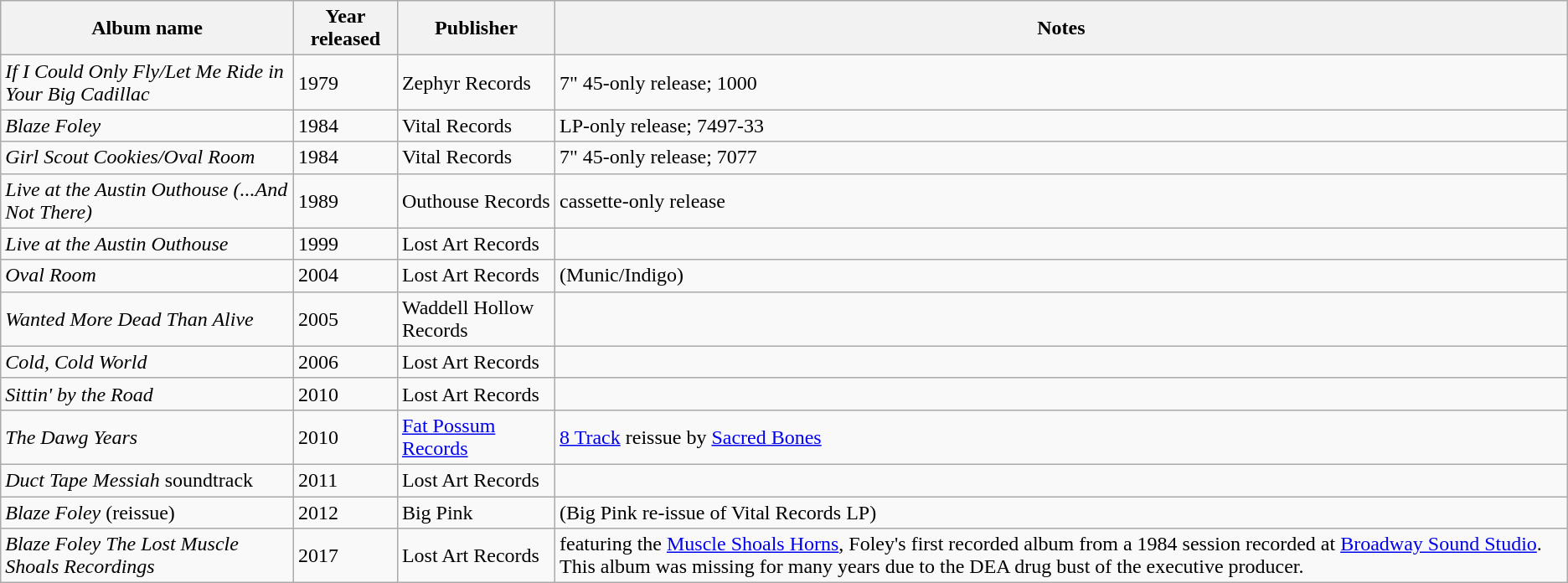<table class="wikitable sortable">
<tr>
<th>Album name</th>
<th>Year released</th>
<th>Publisher</th>
<th>Notes</th>
</tr>
<tr>
<td><em>If I Could Only Fly/Let Me Ride in Your Big Cadillac</em></td>
<td>1979</td>
<td>Zephyr Records</td>
<td>7" 45-only release; 1000</td>
</tr>
<tr>
<td><em>Blaze Foley</em></td>
<td>1984</td>
<td>Vital Records</td>
<td>LP-only release; 7497-33</td>
</tr>
<tr>
<td><em>Girl Scout Cookies/Oval Room</em></td>
<td>1984</td>
<td>Vital Records</td>
<td>7" 45-only release; 7077</td>
</tr>
<tr>
<td><em>Live at the Austin Outhouse (...And Not There)</em></td>
<td>1989</td>
<td>Outhouse Records</td>
<td>cassette-only release</td>
</tr>
<tr>
<td><em>Live at the Austin Outhouse</em></td>
<td>1999</td>
<td>Lost Art Records</td>
<td></td>
</tr>
<tr>
<td><em>Oval Room</em></td>
<td>2004</td>
<td>Lost Art Records</td>
<td>(Munic/Indigo)</td>
</tr>
<tr>
<td><em>Wanted More Dead Than Alive</em></td>
<td>2005</td>
<td>Waddell Hollow Records</td>
<td></td>
</tr>
<tr>
<td><em>Cold, Cold World</em></td>
<td>2006</td>
<td>Lost Art Records</td>
<td></td>
</tr>
<tr>
<td><em>Sittin' by the Road</em></td>
<td>2010</td>
<td>Lost Art Records</td>
<td></td>
</tr>
<tr>
<td><em>The Dawg Years</em></td>
<td>2010</td>
<td><a href='#'>Fat Possum Records</a></td>
<td><a href='#'>8 Track</a> reissue by <a href='#'>Sacred Bones</a></td>
</tr>
<tr>
<td><em>Duct Tape Messiah</em> soundtrack</td>
<td>2011</td>
<td>Lost Art Records</td>
<td></td>
</tr>
<tr>
<td><em>Blaze Foley</em> (reissue)</td>
<td>2012</td>
<td>Big Pink</td>
<td>(Big Pink re-issue of Vital Records LP)</td>
</tr>
<tr>
<td><em>Blaze Foley The Lost Muscle Shoals Recordings</em></td>
<td>2017</td>
<td>Lost Art Records</td>
<td>featuring the <a href='#'>Muscle Shoals Horns</a>, Foley's first recorded album from a 1984 session recorded at <a href='#'>Broadway Sound Studio</a>. This album was missing for many years due to the DEA drug bust of the executive producer.</td>
</tr>
</table>
